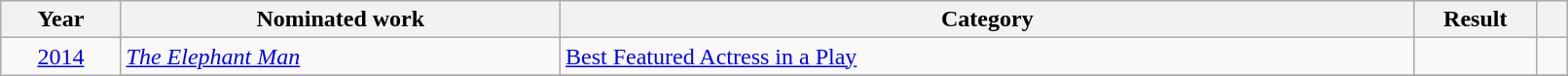<table class="wikitable" style="width:85%;">
<tr>
<th scope="col" style="width:5em;">Year</th>
<th scope="col" style="width:20em;">Nominated work</th>
<th scope="col" style="width:40em;">Category</th>
<th scope="col" style="width:5em;">Result</th>
<th class="unsortable" style="width:1em;"></th>
</tr>
<tr>
<td style="text-align:center;" rowspan="3"><a href='#'>2014</a></td>
<td><em><a href='#'>The Elephant Man</a></em></td>
<td><a href='#'>Best Featured Actress in a Play</a></td>
<td></td>
<td align="center"></td>
</tr>
<tr>
</tr>
</table>
